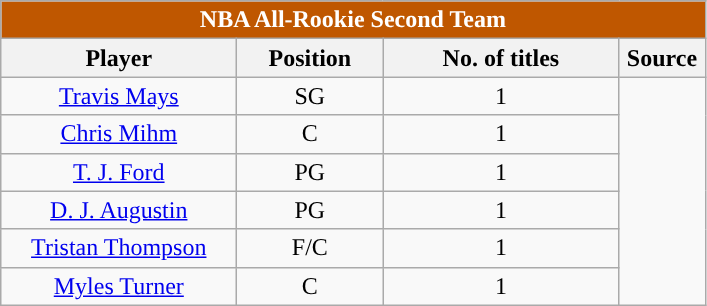<table class="wikitable" style="text-align:center">
<tr>
<td colspan="5" style= "background: #BF5700; color:white"><strong>NBA All-Rookie Second Team</strong></td>
</tr>
<tr>
<th style="width:150px; ">Player</th>
<th style="width:90px; ">Position</th>
<th style="width:150px; ">No. of titles</th>
<th style="width:50px; ">Source</th>
</tr>
<tr>
<td><a href='#'>Travis Mays</a></td>
<td>SG</td>
<td>1</td>
<td rowspan="6"></td>
</tr>
<tr>
<td><a href='#'>Chris Mihm</a></td>
<td>C</td>
<td>1</td>
</tr>
<tr>
<td><a href='#'>T. J. Ford</a></td>
<td>PG</td>
<td>1</td>
</tr>
<tr>
<td><a href='#'>D. J. Augustin</a></td>
<td>PG</td>
<td>1</td>
</tr>
<tr>
<td><a href='#'>Tristan Thompson</a></td>
<td>F/C</td>
<td>1</td>
</tr>
<tr>
<td><a href='#'>Myles Turner</a></td>
<td>C</td>
<td>1</td>
</tr>
</table>
